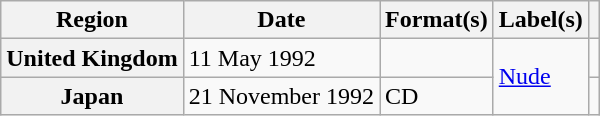<table class="wikitable plainrowheaders">
<tr>
<th scope="col">Region</th>
<th scope="col">Date</th>
<th scope="col">Format(s)</th>
<th scope="col">Label(s)</th>
<th scope="col"></th>
</tr>
<tr>
<th scope="row">United Kingdom</th>
<td>11 May 1992</td>
<td></td>
<td rowspan="2"><a href='#'>Nude</a></td>
<td></td>
</tr>
<tr>
<th scope="row">Japan</th>
<td>21 November 1992</td>
<td>CD</td>
<td></td>
</tr>
</table>
